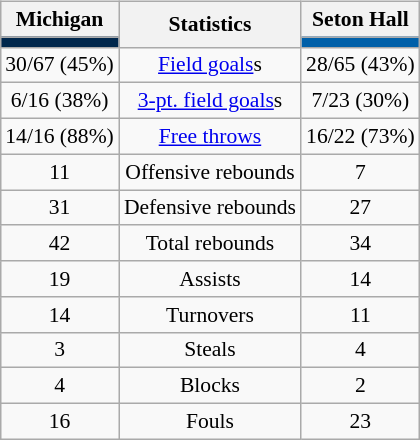<table style="width:100%;">
<tr>
<td valign=top align=right width=33%><br>









</td>
<td style="vertical-align:top; align:center; width:33%;"><br><table style="width:100%;">
<tr>
<td style="width=50%;"></td>
<td></td>
<td style="width=50%;"></td>
</tr>
</table>
<table class="wikitable" style="font-size:90%; text-align:center; margin:auto;" align=center>
<tr>
<th>Michigan</th>
<th rowspan=2>Statistics</th>
<th>Seton Hall</th>
</tr>
<tr>
<td style="background:#00274C;"></td>
<td style="background:#0060A9;"></td>
</tr>
<tr>
<td>30/67 (45%)</td>
<td><a href='#'>Field goals</a>s</td>
<td>28/65 (43%)</td>
</tr>
<tr>
<td>6/16 (38%)</td>
<td><a href='#'>3-pt. field goals</a>s</td>
<td>7/23 (30%)</td>
</tr>
<tr>
<td>14/16 (88%)</td>
<td><a href='#'>Free throws</a></td>
<td>16/22 (73%)</td>
</tr>
<tr>
<td>11</td>
<td>Offensive rebounds</td>
<td>7</td>
</tr>
<tr>
<td>31</td>
<td>Defensive rebounds</td>
<td>27</td>
</tr>
<tr>
<td>42</td>
<td>Total rebounds</td>
<td>34</td>
</tr>
<tr>
<td>19</td>
<td>Assists</td>
<td>14</td>
</tr>
<tr>
<td>14</td>
<td>Turnovers</td>
<td>11</td>
</tr>
<tr>
<td>3</td>
<td>Steals</td>
<td>4</td>
</tr>
<tr>
<td>4</td>
<td>Blocks</td>
<td>2</td>
</tr>
<tr>
<td>16</td>
<td>Fouls</td>
<td>23</td>
</tr>
</table>
</td>
<td style="vertical-align:top; align:left; width:33%;"><br>










</td>
</tr>
</table>
